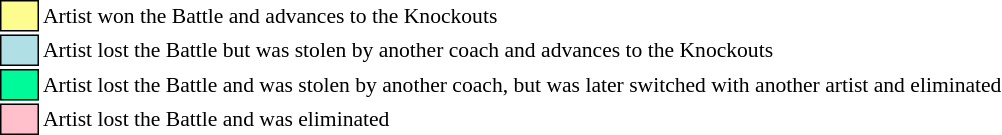<table class="toccolours" style="font-size: 90%; white-space: nowrap;">
<tr>
<td style="background:#fdfc8f; border:1px solid black;">      </td>
<td>Artist won the Battle and advances to the Knockouts</td>
</tr>
<tr>
<td style="background:#b0e0e6; border:1px solid black;">      </td>
<td>Artist lost the Battle but was stolen by another coach and advances to the Knockouts</td>
</tr>
<tr>
<td style="background-color:#00fa9a; border: 1px solid black">      </td>
<td>Artist lost the Battle and was stolen by another coach, but was later switched with another artist and eliminated</td>
</tr>
<tr>
<td style="background:pink; border:1px solid black;">      </td>
<td>Artist lost the Battle and was eliminated</td>
</tr>
</table>
